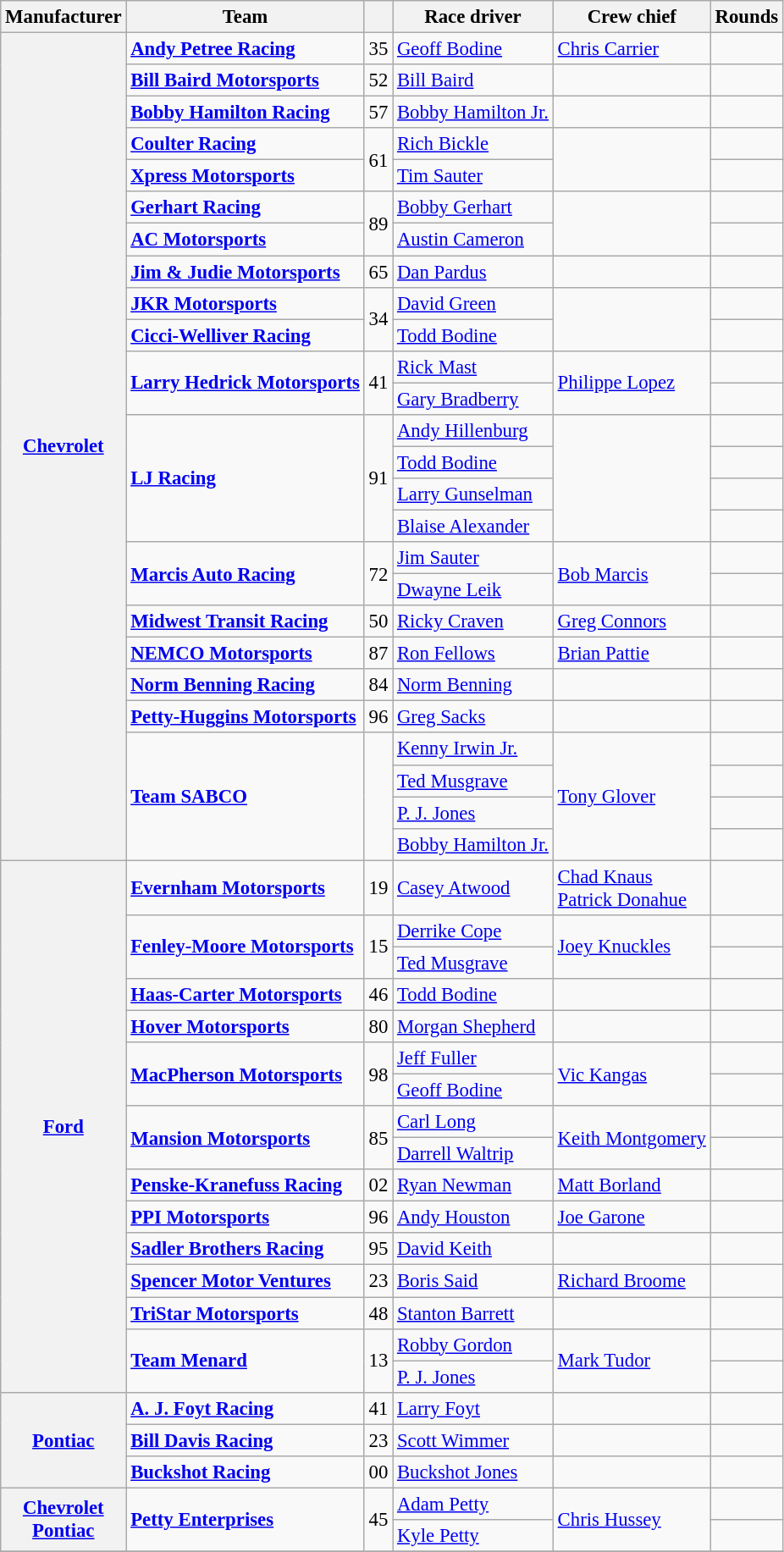<table class="wikitable sortable" style="font-size: 95%;">
<tr>
<th>Manufacturer</th>
<th>Team</th>
<th></th>
<th>Race driver</th>
<th>Crew chief</th>
<th>Rounds</th>
</tr>
<tr>
<th rowspan=26><a href='#'>Chevrolet</a></th>
<td><strong><a href='#'>Andy Petree Racing</a></strong></td>
<td>35</td>
<td><a href='#'>Geoff Bodine</a></td>
<td><a href='#'>Chris Carrier</a></td>
<td></td>
</tr>
<tr>
<td><strong><a href='#'>Bill Baird Motorsports</a></strong></td>
<td>52</td>
<td><a href='#'>Bill Baird</a></td>
<td></td>
<td></td>
</tr>
<tr>
<td><strong><a href='#'>Bobby Hamilton Racing</a></strong></td>
<td>57</td>
<td><a href='#'>Bobby Hamilton Jr.</a></td>
<td></td>
<td></td>
</tr>
<tr>
<td><strong><a href='#'>Coulter Racing</a></strong></td>
<td rowspan=2>61</td>
<td><a href='#'>Rich Bickle</a></td>
<td rowspan=2></td>
<td></td>
</tr>
<tr>
<td><strong><a href='#'>Xpress Motorsports</a></strong></td>
<td><a href='#'>Tim Sauter</a></td>
<td></td>
</tr>
<tr>
<td><strong><a href='#'>Gerhart Racing</a></strong></td>
<td rowspan=2>89</td>
<td><a href='#'>Bobby Gerhart</a></td>
<td rowspan=2></td>
<td></td>
</tr>
<tr>
<td><strong><a href='#'>AC Motorsports</a></strong></td>
<td><a href='#'>Austin Cameron</a></td>
<td></td>
</tr>
<tr>
<td><strong><a href='#'>Jim & Judie Motorsports</a></strong></td>
<td>65</td>
<td><a href='#'>Dan Pardus</a></td>
<td></td>
<td></td>
</tr>
<tr>
<td><strong><a href='#'>JKR Motorsports</a></strong></td>
<td rowspan=2>34</td>
<td><a href='#'>David Green</a></td>
<td rowspan=2></td>
<td></td>
</tr>
<tr>
<td><strong><a href='#'>Cicci-Welliver Racing</a></strong></td>
<td><a href='#'>Todd Bodine</a></td>
<td></td>
</tr>
<tr>
<td rowspan=2><strong><a href='#'>Larry Hedrick Motorsports</a></strong></td>
<td rowspan=2>41</td>
<td><a href='#'>Rick Mast</a></td>
<td rowspan=2><a href='#'>Philippe Lopez</a></td>
<td></td>
</tr>
<tr>
<td><a href='#'>Gary Bradberry</a></td>
<td></td>
</tr>
<tr>
<td rowspan=4><strong><a href='#'>LJ Racing</a></strong></td>
<td rowspan=4>91</td>
<td><a href='#'>Andy Hillenburg</a></td>
<td rowspan=4></td>
<td></td>
</tr>
<tr>
<td><a href='#'>Todd Bodine</a></td>
<td></td>
</tr>
<tr>
<td><a href='#'>Larry Gunselman</a></td>
<td></td>
</tr>
<tr>
<td><a href='#'>Blaise Alexander</a></td>
<td></td>
</tr>
<tr>
<td rowspan=2><strong><a href='#'>Marcis Auto Racing</a></strong></td>
<td rowspan=2>72</td>
<td><a href='#'>Jim Sauter</a></td>
<td rowspan=2><a href='#'>Bob Marcis</a></td>
<td></td>
</tr>
<tr>
<td><a href='#'>Dwayne Leik</a></td>
<td></td>
</tr>
<tr>
<td><strong><a href='#'>Midwest Transit Racing</a></strong></td>
<td>50</td>
<td><a href='#'>Ricky Craven</a></td>
<td><a href='#'>Greg Connors</a></td>
<td></td>
</tr>
<tr>
<td><strong><a href='#'>NEMCO Motorsports</a></strong></td>
<td>87</td>
<td><a href='#'>Ron Fellows</a></td>
<td><a href='#'>Brian Pattie</a></td>
<td></td>
</tr>
<tr>
<td><strong><a href='#'>Norm Benning Racing</a></strong></td>
<td>84</td>
<td><a href='#'>Norm Benning</a></td>
<td></td>
<td></td>
</tr>
<tr>
<td><strong><a href='#'>Petty-Huggins Motorsports</a></strong></td>
<td>96</td>
<td><a href='#'>Greg Sacks</a></td>
<td></td>
<td></td>
</tr>
<tr>
<td rowspan=4><strong><a href='#'>Team SABCO</a></strong></td>
<td rowspan=4></td>
<td><a href='#'>Kenny Irwin Jr.</a></td>
<td rowspan=4><a href='#'>Tony Glover</a></td>
<td></td>
</tr>
<tr>
<td><a href='#'>Ted Musgrave</a></td>
<td></td>
</tr>
<tr>
<td><a href='#'>P. J. Jones</a></td>
<td></td>
</tr>
<tr>
<td><a href='#'>Bobby Hamilton Jr.</a></td>
<td></td>
</tr>
<tr>
<th rowspan="16"><a href='#'>Ford</a></th>
<td><strong><a href='#'>Evernham Motorsports</a></strong></td>
<td>19</td>
<td><a href='#'>Casey Atwood</a></td>
<td><a href='#'>Chad Knaus</a>  <br> <a href='#'>Patrick Donahue</a> </td>
<td></td>
</tr>
<tr>
<td rowspan=2><strong><a href='#'>Fenley-Moore Motorsports</a></strong></td>
<td rowspan=2>15</td>
<td><a href='#'>Derrike Cope</a></td>
<td rowspan=2><a href='#'>Joey Knuckles</a></td>
<td></td>
</tr>
<tr>
<td><a href='#'>Ted Musgrave</a></td>
<td></td>
</tr>
<tr>
<td><strong><a href='#'>Haas-Carter Motorsports</a></strong></td>
<td>46</td>
<td><a href='#'>Todd Bodine</a></td>
<td></td>
<td></td>
</tr>
<tr>
<td><strong><a href='#'>Hover Motorsports</a></strong></td>
<td>80</td>
<td><a href='#'>Morgan Shepherd</a></td>
<td></td>
<td></td>
</tr>
<tr>
<td rowspan=2><strong><a href='#'>MacPherson Motorsports</a></strong></td>
<td rowspan=2>98</td>
<td><a href='#'>Jeff Fuller</a></td>
<td rowspan=2><a href='#'>Vic Kangas</a></td>
<td></td>
</tr>
<tr>
<td><a href='#'>Geoff Bodine</a></td>
<td></td>
</tr>
<tr>
<td rowspan=2><strong><a href='#'>Mansion Motorsports</a></strong></td>
<td rowspan=2>85</td>
<td><a href='#'>Carl Long</a></td>
<td rowspan=2><a href='#'>Keith Montgomery</a></td>
<td></td>
</tr>
<tr>
<td><a href='#'>Darrell Waltrip</a></td>
<td></td>
</tr>
<tr>
<td><strong><a href='#'>Penske-Kranefuss Racing</a></strong></td>
<td>02</td>
<td><a href='#'>Ryan Newman</a></td>
<td><a href='#'>Matt Borland</a></td>
<td></td>
</tr>
<tr>
<td><strong><a href='#'>PPI Motorsports</a></strong></td>
<td>96</td>
<td><a href='#'>Andy Houston</a></td>
<td><a href='#'>Joe Garone</a></td>
<td></td>
</tr>
<tr>
<td><strong><a href='#'>Sadler Brothers Racing</a></strong></td>
<td>95</td>
<td><a href='#'>David Keith</a></td>
<td></td>
<td></td>
</tr>
<tr>
<td><a href='#'><strong>Spencer Motor Ventures</strong></a></td>
<td>23</td>
<td><a href='#'>Boris Said</a></td>
<td><a href='#'>Richard Broome</a></td>
<td></td>
</tr>
<tr>
<td><strong><a href='#'>TriStar Motorsports</a></strong></td>
<td>48</td>
<td><a href='#'>Stanton Barrett</a></td>
<td></td>
<td></td>
</tr>
<tr>
<td rowspan=2><strong><a href='#'>Team Menard</a></strong></td>
<td rowspan=2>13</td>
<td><a href='#'>Robby Gordon</a></td>
<td rowspan=2><a href='#'>Mark Tudor</a></td>
<td></td>
</tr>
<tr>
<td><a href='#'>P. J. Jones</a></td>
<td></td>
</tr>
<tr>
<th rowspan=3><a href='#'>Pontiac</a></th>
<td><strong><a href='#'>A. J. Foyt Racing</a></strong></td>
<td>41</td>
<td><a href='#'>Larry Foyt</a></td>
<td></td>
<td></td>
</tr>
<tr>
<td><strong><a href='#'>Bill Davis Racing</a></strong></td>
<td>23</td>
<td><a href='#'>Scott Wimmer</a></td>
<td></td>
<td></td>
</tr>
<tr>
<td><strong><a href='#'>Buckshot Racing</a></strong></td>
<td>00</td>
<td><a href='#'>Buckshot Jones</a></td>
<td></td>
<td></td>
</tr>
<tr>
<th rowspan=2><a href='#'>Chevrolet</a> <br> <a href='#'>Pontiac</a></th>
<td rowspan=2><strong><a href='#'>Petty Enterprises</a></strong></td>
<td rowspan=2>45</td>
<td><a href='#'>Adam Petty</a></td>
<td rowspan=2><a href='#'>Chris Hussey</a></td>
<td></td>
</tr>
<tr>
<td><a href='#'>Kyle Petty</a></td>
<td></td>
</tr>
<tr>
</tr>
</table>
